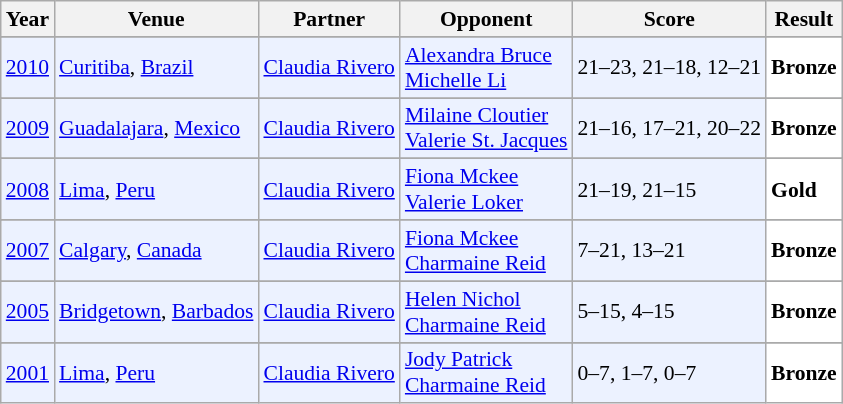<table class="sortable wikitable" style="font-size: 90%;">
<tr>
<th>Year</th>
<th>Venue</th>
<th>Partner</th>
<th>Opponent</th>
<th>Score</th>
<th>Result</th>
</tr>
<tr>
</tr>
<tr style="background:#ECF2FF">
<td align="center"><a href='#'>2010</a></td>
<td align="left"><a href='#'>Curitiba</a>, <a href='#'>Brazil</a></td>
<td align="left"> <a href='#'>Claudia Rivero</a></td>
<td align="left"> <a href='#'>Alexandra Bruce</a><br> <a href='#'>Michelle Li</a></td>
<td align="left">21–23, 21–18, 12–21</td>
<td style="text-align:left; background:white"> <strong>Bronze</strong></td>
</tr>
<tr>
</tr>
<tr style="background:#ECF2FF">
<td align="center"><a href='#'>2009</a></td>
<td align="left"><a href='#'>Guadalajara</a>, <a href='#'>Mexico</a></td>
<td align="left"> <a href='#'>Claudia Rivero</a></td>
<td align="left"> <a href='#'>Milaine Cloutier</a><br> <a href='#'>Valerie St. Jacques</a></td>
<td align="left">21–16, 17–21, 20–22</td>
<td style="text-align:left; background:white"> <strong>Bronze</strong></td>
</tr>
<tr>
</tr>
<tr style="background:#ECF2FF">
<td align="center"><a href='#'>2008</a></td>
<td align="left"><a href='#'>Lima</a>, <a href='#'>Peru</a></td>
<td align="left"> <a href='#'>Claudia Rivero</a></td>
<td align="left"> <a href='#'>Fiona Mckee</a><br> <a href='#'>Valerie Loker</a></td>
<td align="left">21–19, 21–15</td>
<td style="text-align:left; background:white"> <strong>Gold</strong></td>
</tr>
<tr>
</tr>
<tr style="background:#ECF2FF">
<td align="center"><a href='#'>2007</a></td>
<td align="left"><a href='#'>Calgary</a>, <a href='#'>Canada</a></td>
<td align="left"> <a href='#'>Claudia Rivero</a></td>
<td align="left"> <a href='#'>Fiona Mckee</a><br> <a href='#'>Charmaine Reid</a></td>
<td align="left">7–21, 13–21</td>
<td style="text-align:left; background:white"> <strong>Bronze</strong></td>
</tr>
<tr>
</tr>
<tr style="background:#ECF2FF">
<td align="center"><a href='#'>2005</a></td>
<td align="left"><a href='#'>Bridgetown</a>, <a href='#'>Barbados</a></td>
<td align="left"> <a href='#'>Claudia Rivero</a></td>
<td align="left"> <a href='#'>Helen Nichol</a><br> <a href='#'>Charmaine Reid</a></td>
<td align="left">5–15, 4–15</td>
<td style="text-align:left; background:white"> <strong>Bronze</strong></td>
</tr>
<tr>
</tr>
<tr style="background:#ECF2FF">
<td align="center"><a href='#'>2001</a></td>
<td align="left"><a href='#'>Lima</a>, <a href='#'>Peru</a></td>
<td align="left"> <a href='#'>Claudia Rivero</a></td>
<td align="left"> <a href='#'>Jody Patrick</a><br> <a href='#'>Charmaine Reid</a></td>
<td align="left">0–7, 1–7, 0–7</td>
<td style="text-align:left; background:white"> <strong>Bronze</strong></td>
</tr>
</table>
